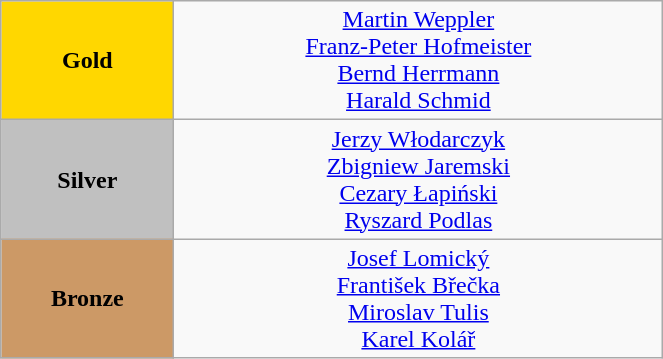<table class="wikitable" style="text-align:center; " width="35%">
<tr>
<td bgcolor="gold"><strong>Gold</strong></td>
<td><a href='#'>Martin Weppler</a><br><a href='#'>Franz-Peter Hofmeister</a><br><a href='#'>Bernd Herrmann</a><br><a href='#'>Harald Schmid</a><br><small><em></em></small></td>
</tr>
<tr>
<td bgcolor="silver"><strong>Silver</strong></td>
<td><a href='#'>Jerzy Włodarczyk</a><br><a href='#'>Zbigniew Jaremski</a><br><a href='#'>Cezary Łapiński</a><br><a href='#'>Ryszard Podlas</a><br><small><em></em></small></td>
</tr>
<tr>
<td bgcolor="CC9966"><strong>Bronze</strong></td>
<td><a href='#'>Josef Lomický</a><br><a href='#'>František Břečka</a><br><a href='#'>Miroslav Tulis</a><br><a href='#'>Karel Kolář</a><br><small><em></em></small></td>
</tr>
</table>
